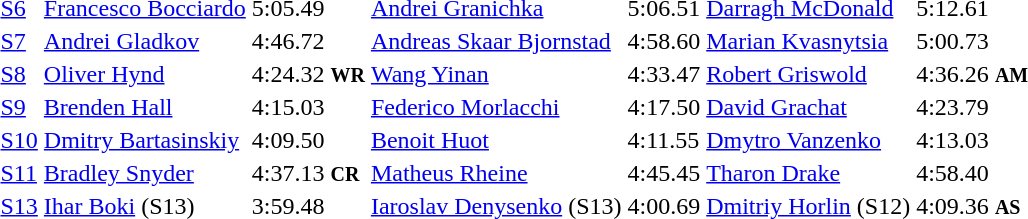<table>
<tr>
<td><a href='#'>S6</a></td>
<td><a href='#'>Francesco Bocciardo</a><br></td>
<td>5:05.49</td>
<td><a href='#'>Andrei Granichka</a><br></td>
<td>5:06.51</td>
<td><a href='#'>Darragh McDonald</a><br></td>
<td>5:12.61</td>
</tr>
<tr>
<td><a href='#'>S7</a></td>
<td><a href='#'>Andrei Gladkov</a><br></td>
<td>4:46.72</td>
<td><a href='#'>Andreas Skaar Bjornstad</a><br></td>
<td>4:58.60</td>
<td><a href='#'>Marian Kvasnytsia</a><br></td>
<td>5:00.73</td>
</tr>
<tr>
<td><a href='#'>S8</a></td>
<td><a href='#'>Oliver Hynd</a><br></td>
<td>4:24.32 <small><strong>WR</strong></small></td>
<td><a href='#'>Wang Yinan</a><br></td>
<td>4:33.47</td>
<td><a href='#'>Robert Griswold</a><br></td>
<td>4:36.26 <small><strong>AM</strong></small></td>
</tr>
<tr>
<td><a href='#'>S9</a></td>
<td><a href='#'>Brenden Hall</a><br></td>
<td>4:15.03</td>
<td><a href='#'>Federico Morlacchi</a><br></td>
<td>4:17.50</td>
<td><a href='#'>David Grachat</a><br></td>
<td>4:23.79</td>
</tr>
<tr>
<td><a href='#'>S10</a></td>
<td><a href='#'>Dmitry Bartasinskiy</a><br></td>
<td>4:09.50</td>
<td><a href='#'>Benoit Huot</a><br></td>
<td>4:11.55</td>
<td><a href='#'>Dmytro Vanzenko</a><br></td>
<td>4:13.03</td>
</tr>
<tr>
<td><a href='#'>S11</a></td>
<td><a href='#'>Bradley Snyder</a><br></td>
<td>4:37.13 <small><strong>CR</strong></small></td>
<td><a href='#'>Matheus Rheine</a><br></td>
<td>4:45.45</td>
<td><a href='#'>Tharon Drake</a><br></td>
<td>4:58.40</td>
</tr>
<tr>
<td><a href='#'>S13</a></td>
<td><a href='#'>Ihar Boki</a> (S13)<br></td>
<td>3:59.48</td>
<td><a href='#'>Iaroslav Denysenko</a> (S13)<br></td>
<td>4:00.69</td>
<td><a href='#'>Dmitriy Horlin</a> (S12)<br></td>
<td>4:09.36 <small><strong>AS</strong></small></td>
</tr>
</table>
